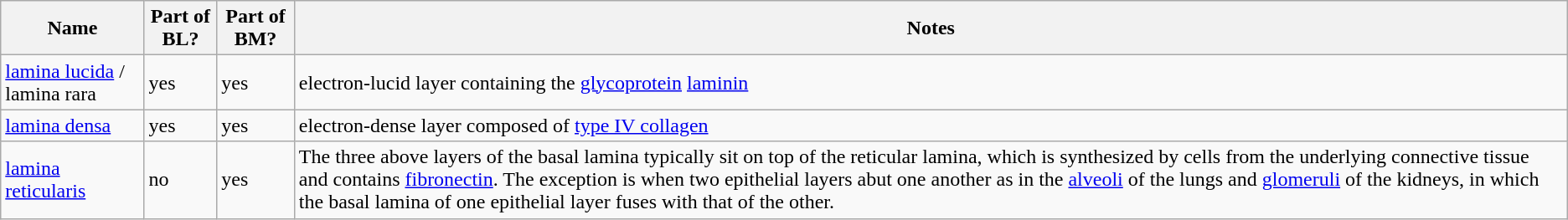<table class="wikitable">
<tr>
<th>Name</th>
<th>Part of BL?</th>
<th>Part of BM?</th>
<th>Notes</th>
</tr>
<tr>
<td><a href='#'>lamina lucida</a> / lamina rara</td>
<td>yes</td>
<td>yes</td>
<td>electron-lucid layer containing the <a href='#'>glycoprotein</a> <a href='#'>laminin</a></td>
</tr>
<tr>
<td><a href='#'>lamina densa</a></td>
<td>yes</td>
<td>yes</td>
<td>electron-dense layer composed of <a href='#'>type IV collagen</a></td>
</tr>
<tr>
<td><a href='#'>lamina reticularis</a></td>
<td>no</td>
<td>yes</td>
<td>The three above layers of the basal lamina typically sit on top of the reticular lamina, which is synthesized by cells from the underlying connective tissue and contains <a href='#'>fibronectin</a>.  The exception is when two epithelial layers abut one another as in the <a href='#'>alveoli</a> of the lungs and <a href='#'>glomeruli</a> of the kidneys, in which the basal lamina of one epithelial layer fuses with that of the other.</td>
</tr>
</table>
